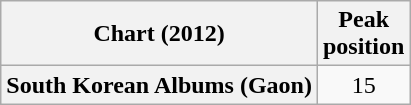<table class="wikitable plainrowheaders">
<tr>
<th>Chart (2012)</th>
<th>Peak<br>position</th>
</tr>
<tr>
<th scope="row">South Korean Albums (Gaon)</th>
<td style="text-align:center;">15</td>
</tr>
</table>
